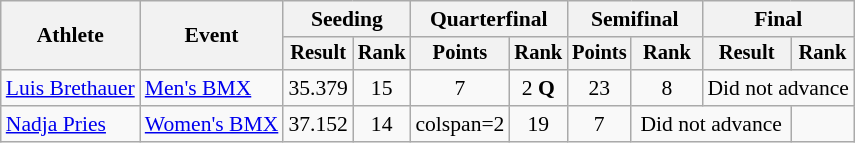<table class="wikitable" style="font-size:90%;">
<tr>
<th rowspan=2>Athlete</th>
<th rowspan=2>Event</th>
<th colspan=2>Seeding</th>
<th colspan=2>Quarterfinal</th>
<th colspan=2>Semifinal</th>
<th colspan=2>Final</th>
</tr>
<tr style="font-size:95%">
<th>Result</th>
<th>Rank</th>
<th>Points</th>
<th>Rank</th>
<th>Points</th>
<th>Rank</th>
<th>Result</th>
<th>Rank</th>
</tr>
<tr align=center>
<td align=left><a href='#'>Luis Brethauer</a></td>
<td align=left><a href='#'>Men's BMX</a></td>
<td>35.379</td>
<td>15</td>
<td>7</td>
<td>2 <strong>Q</strong></td>
<td>23</td>
<td>8</td>
<td colspan=2>Did not advance</td>
</tr>
<tr align=center>
<td align=left><a href='#'>Nadja Pries</a></td>
<td align=left><a href='#'>Women's BMX</a></td>
<td>37.152</td>
<td>14</td>
<td>colspan=2 </td>
<td>19</td>
<td>7</td>
<td colspan=2>Did not advance</td>
</tr>
</table>
